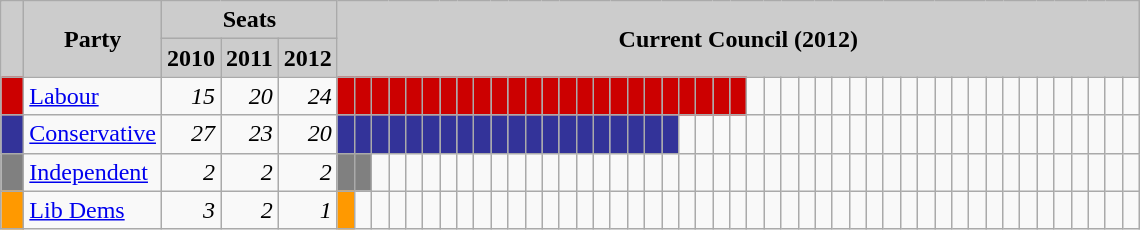<table class="wikitable">
<tr>
<th style="background:#ccc" rowspan="2">  </th>
<th style="background:#ccc" rowspan="2">Party</th>
<th style="background:#ccc" colspan="3">Seats</th>
<th style="background:#ccc" colspan="47" rowspan="2">Current Council (2012)</th>
</tr>
<tr>
<th style="background:#ccc">2010</th>
<th style="background:#ccc">2011</th>
<th style="background:#ccc">2012</th>
</tr>
<tr>
<td style="background:#c00"> </td>
<td><a href='#'>Labour</a></td>
<td style="text-align: right"><em>15</em></td>
<td style="text-align: right"><em>20</em></td>
<td style="text-align: right"><em>24</em></td>
<td style="background:#c00"> </td>
<td style="background:#c00"> </td>
<td style="background:#c00"> </td>
<td style="background:#c00"> </td>
<td style="background:#c00"> </td>
<td style="background:#c00"> </td>
<td style="background:#c00"> </td>
<td style="background:#c00"> </td>
<td style="background:#c00"> </td>
<td style="background:#c00"> </td>
<td style="background:#c00"> </td>
<td style="background:#c00"> </td>
<td style="background:#c00"> </td>
<td style="background:#c00"> </td>
<td style="background:#c00"> </td>
<td style="background:#c00"> </td>
<td style="background:#c00"> </td>
<td style="background:#c00"> </td>
<td style="background:#c00"> </td>
<td style="background:#c00"> </td>
<td style="background:#c00"> </td>
<td style="background:#c00"> </td>
<td style="background:#c00"> </td>
<td style="background:#c00"> </td>
<td> </td>
<td> </td>
<td> </td>
<td> </td>
<td> </td>
<td> </td>
<td> </td>
<td> </td>
<td> </td>
<td> </td>
<td> </td>
<td> </td>
<td> </td>
<td> </td>
<td> </td>
<td> </td>
<td> </td>
<td> </td>
<td> </td>
<td> </td>
<td> </td>
<td> </td>
<td> </td>
</tr>
<tr>
<td style="background:#339"> </td>
<td><a href='#'>Conservative</a></td>
<td style="text-align: right"><em>27</em></td>
<td style="text-align: right"><em>23</em></td>
<td style="text-align: right"><em>20</em></td>
<td style="background:#339"> </td>
<td style="background:#339"> </td>
<td style="background:#339"> </td>
<td style="background:#339"> </td>
<td style="background:#339"> </td>
<td style="background:#339"> </td>
<td style="background:#339"> </td>
<td style="background:#339"> </td>
<td style="background:#339"> </td>
<td style="background:#339"> </td>
<td style="background:#339"> </td>
<td style="background:#339"> </td>
<td style="background:#339"> </td>
<td style="background:#339"> </td>
<td style="background:#339"> </td>
<td style="background:#339"> </td>
<td style="background:#339"> </td>
<td style="background:#339"> </td>
<td style="background:#339"> </td>
<td style="background:#339"> </td>
<td> </td>
<td> </td>
<td> </td>
<td> </td>
<td> </td>
<td> </td>
<td> </td>
<td> </td>
<td> </td>
<td> </td>
<td> </td>
<td> </td>
<td> </td>
<td> </td>
<td> </td>
<td> </td>
<td> </td>
<td> </td>
<td> </td>
<td> </td>
<td> </td>
<td> </td>
<td> </td>
<td> </td>
<td> </td>
<td> </td>
<td> </td>
</tr>
<tr>
<td style="background:gray"> </td>
<td><a href='#'>Independent</a></td>
<td style="text-align: right"><em>2</em></td>
<td style="text-align: right"><em>2</em></td>
<td style="text-align: right"><em>2</em></td>
<td style="background:gray"> </td>
<td style="background:gray"> </td>
<td> </td>
<td> </td>
<td> </td>
<td> </td>
<td> </td>
<td> </td>
<td> </td>
<td> </td>
<td> </td>
<td> </td>
<td> </td>
<td> </td>
<td> </td>
<td> </td>
<td> </td>
<td> </td>
<td> </td>
<td> </td>
<td> </td>
<td> </td>
<td> </td>
<td> </td>
<td> </td>
<td> </td>
<td> </td>
<td> </td>
<td> </td>
<td> </td>
<td> </td>
<td> </td>
<td> </td>
<td> </td>
<td> </td>
<td> </td>
<td> </td>
<td> </td>
<td> </td>
<td> </td>
<td> </td>
<td> </td>
<td> </td>
<td> </td>
<td> </td>
<td> </td>
<td> </td>
</tr>
<tr>
<td style="background:#f90"> </td>
<td><a href='#'>Lib Dems</a></td>
<td style="text-align: right"><em>3</em></td>
<td style="text-align: right"><em>2</em></td>
<td style="text-align: right"><em>1</em></td>
<td style="background:#f90"> </td>
<td> </td>
<td> </td>
<td> </td>
<td> </td>
<td> </td>
<td> </td>
<td> </td>
<td> </td>
<td> </td>
<td> </td>
<td> </td>
<td> </td>
<td> </td>
<td> </td>
<td> </td>
<td> </td>
<td> </td>
<td> </td>
<td> </td>
<td> </td>
<td> </td>
<td> </td>
<td> </td>
<td> </td>
<td> </td>
<td> </td>
<td> </td>
<td> </td>
<td> </td>
<td> </td>
<td> </td>
<td> </td>
<td> </td>
<td> </td>
<td> </td>
<td> </td>
<td> </td>
<td> </td>
<td> </td>
<td> </td>
<td> </td>
<td> </td>
<td> </td>
<td> </td>
<td> </td>
<td> </td>
</tr>
</table>
